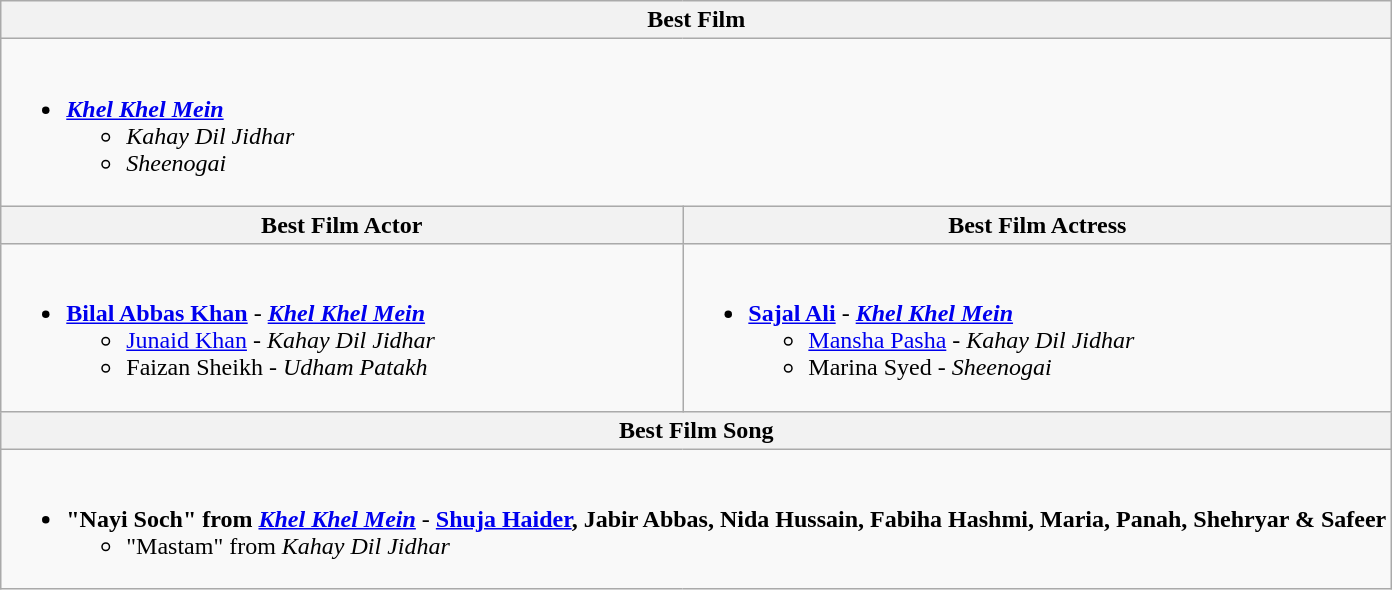<table class=wikitable style="width=100%">
<tr>
<th colspan="2" style="width=50%">Best Film</th>
</tr>
<tr>
<td colspan=2 valign="top"><br><ul><li><strong><em><a href='#'>Khel Khel Mein</a></em></strong><ul><li><em>Kahay Dil Jidhar</em></li><li><em>Sheenogai</em></li></ul></li></ul></td>
</tr>
<tr>
<th style="width=50%">Best Film Actor</th>
<th style="width=50%">Best Film Actress</th>
</tr>
<tr>
<td valign="top"><br><ul><li><strong><a href='#'>Bilal Abbas Khan</a></strong> - <strong><em><a href='#'>Khel Khel Mein</a></em></strong><ul><li><a href='#'>Junaid Khan</a> - <em>Kahay Dil Jidhar</em></li><li>Faizan Sheikh - <em>Udham Patakh</em></li></ul></li></ul></td>
<td valign="top"><br><ul><li><strong><a href='#'>Sajal Ali</a></strong> - <strong><em><a href='#'>Khel Khel Mein</a></em></strong><ul><li><a href='#'>Mansha Pasha</a> - <em>Kahay Dil Jidhar</em></li><li>Marina Syed - <em>Sheenogai</em></li></ul></li></ul></td>
</tr>
<tr>
<th colspan="2" style="width=50%">Best Film Song</th>
</tr>
<tr>
<td colspan=2 valign="top"><br><ul><li><strong>"Nayi Soch" from</strong> <strong><em><a href='#'>Khel Khel Mein</a></em></strong> - <strong><a href='#'>Shuja Haider</a>, Jabir Abbas, Nida Hussain, Fabiha Hashmi, Maria, Panah, Shehryar & Safeer</strong><ul><li>"Mastam" from <em>Kahay Dil Jidhar</em></li></ul></li></ul></td>
</tr>
</table>
